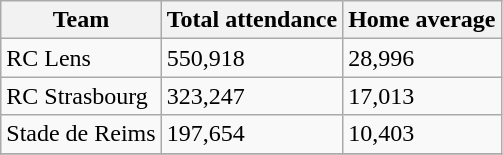<table class="wikitable">
<tr>
<th>Team</th>
<th>Total attendance</th>
<th>Home average</th>
</tr>
<tr>
<td>RC Lens</td>
<td>550,918</td>
<td>28,996</td>
</tr>
<tr>
<td>RC Strasbourg</td>
<td>323,247</td>
<td>17,013</td>
</tr>
<tr>
<td>Stade de Reims</td>
<td>197,654</td>
<td>10,403</td>
</tr>
<tr>
</tr>
</table>
